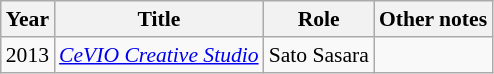<table class="wikitable" style="font-size: 90%;">
<tr>
<th>Year</th>
<th>Title</th>
<th>Role</th>
<th>Other notes</th>
</tr>
<tr>
<td>2013</td>
<td><em><a href='#'>CeVIO Creative Studio</a></em></td>
<td>Sato Sasara</td>
<td></td>
</tr>
</table>
